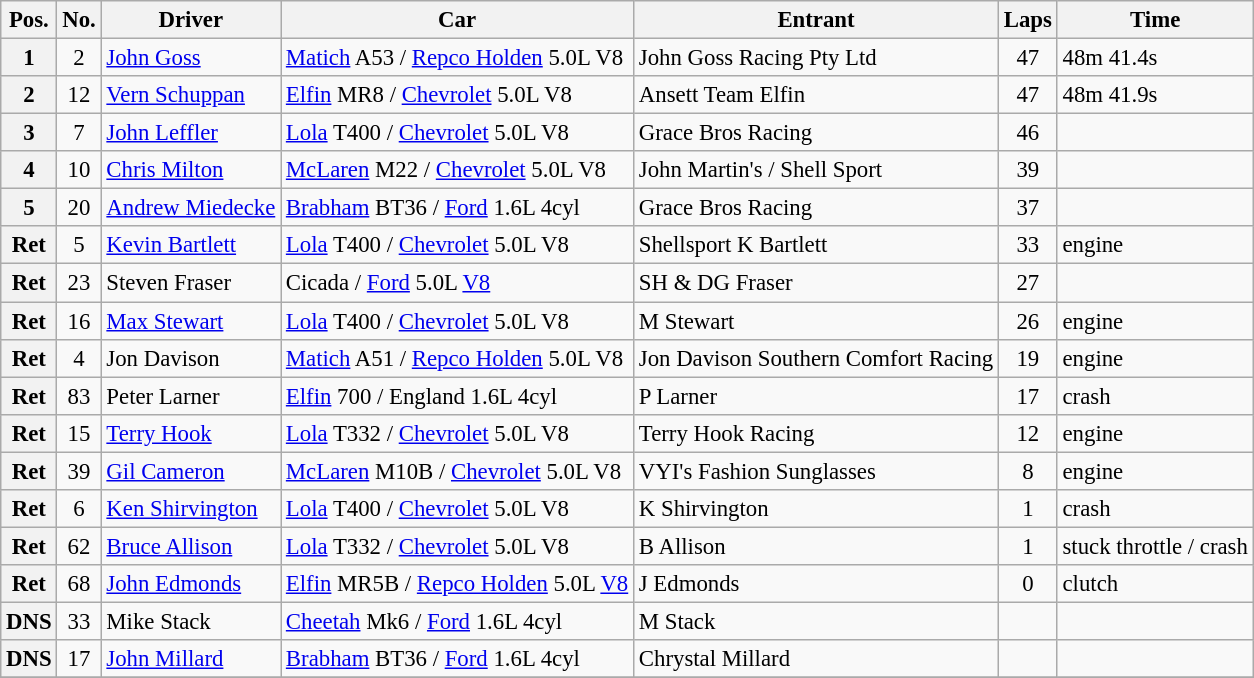<table class="wikitable" style="font-size: 95%;">
<tr>
<th>Pos.</th>
<th>No.</th>
<th>Driver</th>
<th>Car</th>
<th>Entrant</th>
<th>Laps</th>
<th>Time</th>
</tr>
<tr>
<th>1</th>
<td align="center">2</td>
<td> <a href='#'>John Goss</a></td>
<td><a href='#'>Matich</a> A53 / <a href='#'>Repco Holden</a> 5.0L V8</td>
<td>John Goss Racing Pty Ltd</td>
<td align="center">47</td>
<td>48m 41.4s</td>
</tr>
<tr>
<th>2</th>
<td align="center">12</td>
<td> <a href='#'>Vern Schuppan</a></td>
<td><a href='#'>Elfin</a> MR8 / <a href='#'>Chevrolet</a> 5.0L V8</td>
<td>Ansett Team Elfin</td>
<td align="center">47</td>
<td>48m 41.9s</td>
</tr>
<tr>
<th>3</th>
<td align="center">7</td>
<td> <a href='#'>John Leffler</a></td>
<td><a href='#'>Lola</a> T400 / <a href='#'>Chevrolet</a> 5.0L V8</td>
<td>Grace Bros Racing</td>
<td align="center">46</td>
<td></td>
</tr>
<tr>
<th>4</th>
<td align="center">10</td>
<td> <a href='#'>Chris Milton</a></td>
<td><a href='#'>McLaren</a> M22 / <a href='#'>Chevrolet</a> 5.0L V8</td>
<td>John Martin's / Shell Sport</td>
<td align="center">39</td>
<td></td>
</tr>
<tr>
<th>5</th>
<td align="center">20</td>
<td> <a href='#'>Andrew Miedecke</a></td>
<td><a href='#'>Brabham</a> BT36 / <a href='#'>Ford</a> 1.6L 4cyl</td>
<td>Grace Bros Racing</td>
<td align="center">37</td>
<td></td>
</tr>
<tr>
<th>Ret</th>
<td align="center">5</td>
<td> <a href='#'>Kevin Bartlett</a></td>
<td><a href='#'>Lola</a> T400 / <a href='#'>Chevrolet</a> 5.0L V8</td>
<td>Shellsport K Bartlett</td>
<td align="center">33</td>
<td>engine</td>
</tr>
<tr>
<th>Ret</th>
<td align="center">23</td>
<td> Steven Fraser</td>
<td>Cicada / <a href='#'>Ford</a> 5.0L <a href='#'>V8</a></td>
<td>SH & DG Fraser</td>
<td align="center">27</td>
<td></td>
</tr>
<tr>
<th>Ret</th>
<td align="center">16</td>
<td> <a href='#'>Max Stewart</a></td>
<td><a href='#'>Lola</a> T400 / <a href='#'>Chevrolet</a> 5.0L V8</td>
<td>M Stewart</td>
<td align="center">26</td>
<td>engine</td>
</tr>
<tr>
<th>Ret</th>
<td align="center">4</td>
<td> Jon Davison</td>
<td><a href='#'>Matich</a> A51 / <a href='#'>Repco Holden</a> 5.0L V8</td>
<td>Jon Davison Southern Comfort Racing</td>
<td align="center">19</td>
<td>engine</td>
</tr>
<tr>
<th>Ret</th>
<td align="center">83</td>
<td> Peter Larner</td>
<td><a href='#'>Elfin</a> 700 / England 1.6L 4cyl</td>
<td>P Larner</td>
<td align="center">17</td>
<td>crash</td>
</tr>
<tr>
<th>Ret</th>
<td align="center">15</td>
<td> <a href='#'>Terry Hook</a></td>
<td><a href='#'>Lola</a> T332 / <a href='#'>Chevrolet</a> 5.0L V8</td>
<td>Terry Hook Racing</td>
<td align="center">12</td>
<td>engine</td>
</tr>
<tr>
<th>Ret</th>
<td align="center">39</td>
<td> <a href='#'>Gil Cameron</a></td>
<td><a href='#'>McLaren</a> M10B / <a href='#'>Chevrolet</a> 5.0L V8</td>
<td>VYI's Fashion Sunglasses</td>
<td align="center">8</td>
<td>engine</td>
</tr>
<tr>
<th>Ret</th>
<td align="center">6</td>
<td> <a href='#'>Ken Shirvington</a></td>
<td><a href='#'>Lola</a> T400 / <a href='#'>Chevrolet</a> 5.0L V8</td>
<td>K Shirvington</td>
<td align="center">1</td>
<td>crash</td>
</tr>
<tr>
<th>Ret</th>
<td align="center">62</td>
<td> <a href='#'>Bruce Allison</a></td>
<td><a href='#'>Lola</a> T332 / <a href='#'>Chevrolet</a> 5.0L V8</td>
<td>B Allison</td>
<td align="center">1</td>
<td>stuck throttle / crash</td>
</tr>
<tr>
<th>Ret</th>
<td align="center">68</td>
<td> <a href='#'>John Edmonds</a></td>
<td><a href='#'>Elfin</a> MR5B / <a href='#'>Repco Holden</a> 5.0L <a href='#'>V8</a></td>
<td>J Edmonds</td>
<td align="center">0</td>
<td>clutch</td>
</tr>
<tr>
<th>DNS</th>
<td align="center">33</td>
<td> Mike Stack</td>
<td><a href='#'>Cheetah</a> Mk6 / <a href='#'>Ford</a> 1.6L 4cyl</td>
<td>M Stack</td>
<td></td>
<td></td>
</tr>
<tr>
<th>DNS</th>
<td align="center">17</td>
<td> <a href='#'>John Millard</a></td>
<td><a href='#'>Brabham</a> BT36 / <a href='#'>Ford</a> 1.6L 4cyl</td>
<td>Chrystal Millard</td>
<td></td>
<td></td>
</tr>
<tr>
</tr>
</table>
